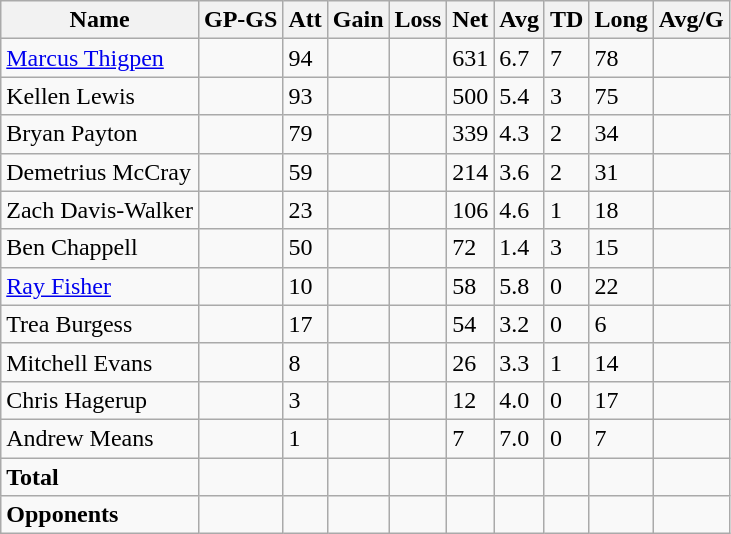<table class="wikitable" style="white-space:nowrap;">
<tr>
<th>Name</th>
<th>GP-GS</th>
<th>Att</th>
<th>Gain</th>
<th>Loss</th>
<th>Net</th>
<th>Avg</th>
<th>TD</th>
<th>Long</th>
<th>Avg/G</th>
</tr>
<tr>
<td><a href='#'>Marcus Thigpen</a></td>
<td> </td>
<td>94</td>
<td> </td>
<td> </td>
<td>631</td>
<td>6.7</td>
<td>7</td>
<td>78</td>
<td> </td>
</tr>
<tr>
<td>Kellen Lewis</td>
<td> </td>
<td>93</td>
<td> </td>
<td> </td>
<td>500</td>
<td>5.4</td>
<td>3</td>
<td>75</td>
<td> </td>
</tr>
<tr>
<td>Bryan Payton</td>
<td> </td>
<td>79</td>
<td> </td>
<td> </td>
<td>339</td>
<td>4.3</td>
<td>2</td>
<td>34</td>
<td> </td>
</tr>
<tr>
<td>Demetrius McCray</td>
<td> </td>
<td>59</td>
<td> </td>
<td> </td>
<td>214</td>
<td>3.6</td>
<td>2</td>
<td>31</td>
<td> </td>
</tr>
<tr>
<td>Zach Davis-Walker</td>
<td> </td>
<td>23</td>
<td> </td>
<td> </td>
<td>106</td>
<td>4.6</td>
<td>1</td>
<td>18</td>
<td> </td>
</tr>
<tr>
<td>Ben Chappell</td>
<td> </td>
<td>50</td>
<td> </td>
<td> </td>
<td>72</td>
<td>1.4</td>
<td>3</td>
<td>15</td>
<td> </td>
</tr>
<tr>
<td><a href='#'>Ray Fisher</a></td>
<td> </td>
<td>10</td>
<td> </td>
<td> </td>
<td>58</td>
<td>5.8</td>
<td>0</td>
<td>22</td>
<td> </td>
</tr>
<tr>
<td>Trea Burgess</td>
<td> </td>
<td>17</td>
<td> </td>
<td> </td>
<td>54</td>
<td>3.2</td>
<td>0</td>
<td>6</td>
<td> </td>
</tr>
<tr>
<td>Mitchell Evans</td>
<td> </td>
<td>8</td>
<td> </td>
<td> </td>
<td>26</td>
<td>3.3</td>
<td>1</td>
<td>14</td>
<td> </td>
</tr>
<tr>
<td>Chris Hagerup</td>
<td> </td>
<td>3</td>
<td> </td>
<td> </td>
<td>12</td>
<td>4.0</td>
<td>0</td>
<td>17</td>
<td> </td>
</tr>
<tr>
<td>Andrew Means</td>
<td> </td>
<td>1</td>
<td> </td>
<td> </td>
<td>7</td>
<td>7.0</td>
<td>0</td>
<td>7</td>
<td> </td>
</tr>
<tr>
<td><strong>Total</strong></td>
<td> </td>
<td> </td>
<td> </td>
<td> </td>
<td> </td>
<td> </td>
<td> </td>
<td> </td>
<td> </td>
</tr>
<tr>
<td><strong>Opponents</strong></td>
<td> </td>
<td> </td>
<td> </td>
<td> </td>
<td> </td>
<td> </td>
<td> </td>
<td> </td>
<td> </td>
</tr>
</table>
